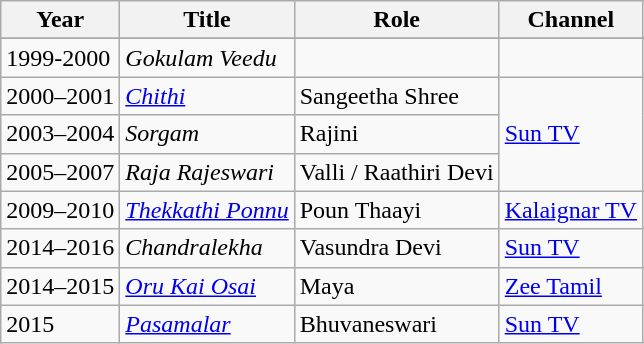<table class="wikitable">
<tr>
<th>Year</th>
<th>Title</th>
<th>Role</th>
<th>Channel</th>
</tr>
<tr>
</tr>
<tr>
<td>1999-2000</td>
<td><em>Gokulam Veedu</em></td>
<td></td>
<td></td>
</tr>
<tr>
<td>2000–2001</td>
<td><em><a href='#'>Chithi</a></em></td>
<td>Sangeetha Shree</td>
<td rowspan=3><a href='#'>Sun TV</a></td>
</tr>
<tr>
<td>2003–2004</td>
<td><em>Sorgam</em></td>
<td>Rajini</td>
</tr>
<tr>
<td>2005–2007</td>
<td><em>Raja Rajeswari</em></td>
<td>Valli / Raathiri Devi</td>
</tr>
<tr>
<td>2009–2010</td>
<td><em><a href='#'>Thekkathi Ponnu</a></em></td>
<td>Poun Thaayi</td>
<td><a href='#'>Kalaignar TV</a></td>
</tr>
<tr>
<td>2014–2016</td>
<td><em>Chandralekha</em></td>
<td>Vasundra Devi</td>
<td><a href='#'>Sun TV</a></td>
</tr>
<tr>
<td>2014–2015</td>
<td><em><a href='#'>Oru Kai Osai</a></em></td>
<td>Maya</td>
<td><a href='#'>Zee Tamil</a></td>
</tr>
<tr>
<td>2015</td>
<td><em><a href='#'>Pasamalar</a></em></td>
<td>Bhuvaneswari</td>
<td><a href='#'>Sun TV</a></td>
</tr>
</table>
